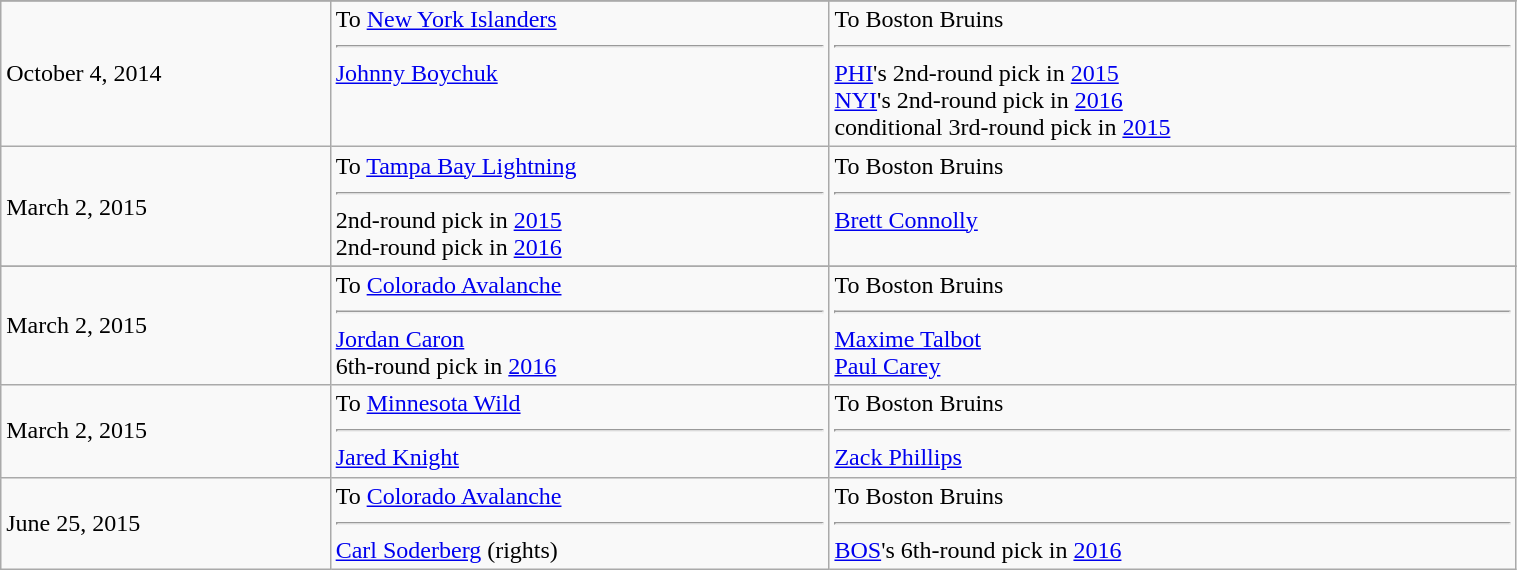<table class="wikitable" style="border:1px solid #999999; width:80%;">
<tr bgcolor="eeeeee">
</tr>
<tr>
<td>October 4, 2014</td>
<td valign="top">To <a href='#'>New York Islanders</a> <hr><a href='#'>Johnny Boychuk</a></td>
<td valign="top">To Boston Bruins <hr><a href='#'>PHI</a>'s 2nd-round pick in <a href='#'>2015</a><br><a href='#'>NYI</a>'s 2nd-round pick in <a href='#'>2016</a><br>conditional 3rd-round pick in <a href='#'>2015</a></td>
</tr>
<tr>
<td>March 2, 2015</td>
<td valign="top">To <a href='#'>Tampa Bay Lightning</a> <hr>2nd-round pick in <a href='#'>2015</a><br>2nd-round pick in <a href='#'>2016</a></td>
<td valign="top">To Boston Bruins <hr><a href='#'>Brett Connolly</a></td>
</tr>
<tr bgcolor="eeeeee">
</tr>
<tr>
<td>March 2, 2015</td>
<td valign="top">To <a href='#'>Colorado Avalanche</a> <hr><a href='#'>Jordan Caron</a><br>6th-round pick in <a href='#'>2016</a></td>
<td valign="top">To Boston Bruins <hr><a href='#'>Maxime Talbot</a><br><a href='#'>Paul Carey</a></td>
</tr>
<tr>
<td>March 2, 2015</td>
<td valign="top">To <a href='#'>Minnesota Wild</a> <hr><a href='#'>Jared Knight</a></td>
<td valign="top">To Boston Bruins <hr><a href='#'>Zack Phillips</a></td>
</tr>
<tr>
<td>June 25, 2015</td>
<td valign="top">To <a href='#'>Colorado Avalanche</a> <hr><a href='#'>Carl Soderberg</a> (rights)</td>
<td valign="top">To Boston Bruins <hr><a href='#'>BOS</a>'s 6th-round pick in <a href='#'>2016</a></td>
</tr>
</table>
